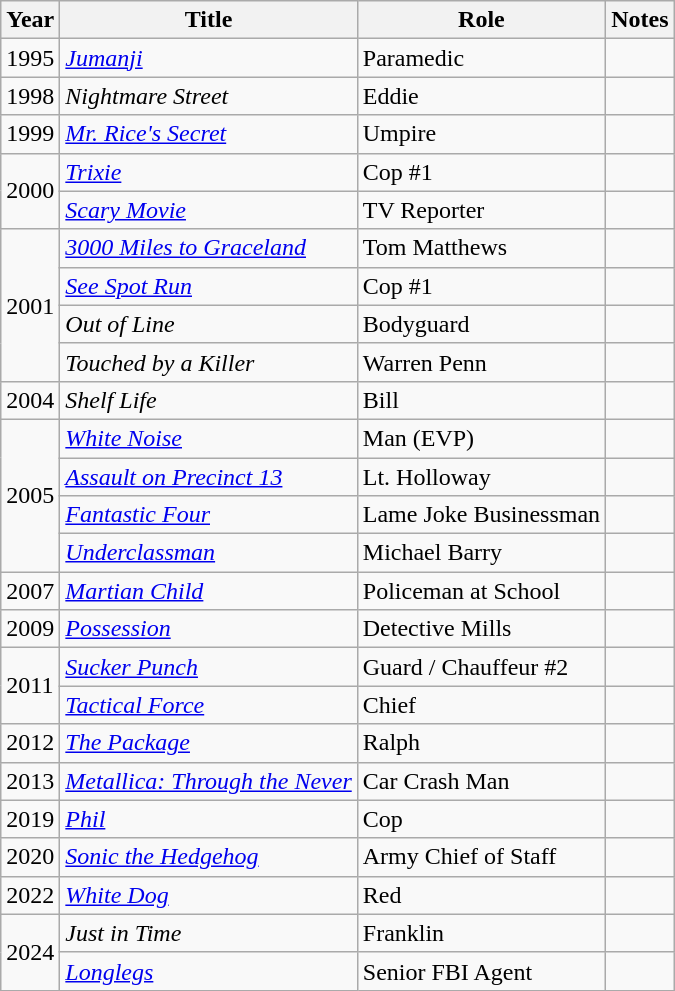<table class="wikitable sortable">
<tr>
<th>Year</th>
<th>Title</th>
<th>Role</th>
<th class="unsortable">Notes</th>
</tr>
<tr>
<td>1995</td>
<td><em><a href='#'>Jumanji</a></em></td>
<td>Paramedic</td>
<td></td>
</tr>
<tr>
<td>1998</td>
<td><em>Nightmare Street</em></td>
<td>Eddie</td>
<td></td>
</tr>
<tr>
<td>1999</td>
<td><em><a href='#'>Mr. Rice's Secret</a></em></td>
<td>Umpire</td>
<td></td>
</tr>
<tr>
<td rowspan="2">2000</td>
<td><em><a href='#'>Trixie</a></em></td>
<td>Cop #1</td>
<td></td>
</tr>
<tr>
<td><em><a href='#'>Scary Movie</a></em></td>
<td>TV Reporter</td>
<td></td>
</tr>
<tr>
<td rowspan="4">2001</td>
<td><em><a href='#'>3000 Miles to Graceland</a></em></td>
<td>Tom Matthews</td>
<td></td>
</tr>
<tr>
<td><em><a href='#'>See Spot Run</a></em></td>
<td>Cop #1</td>
<td></td>
</tr>
<tr>
<td><em>Out of Line</em></td>
<td>Bodyguard</td>
<td></td>
</tr>
<tr>
<td><em>Touched by a Killer</em></td>
<td>Warren Penn</td>
<td></td>
</tr>
<tr>
<td>2004</td>
<td><em>Shelf Life</em></td>
<td>Bill</td>
<td></td>
</tr>
<tr>
<td rowspan="4">2005</td>
<td><em><a href='#'>White Noise</a></em></td>
<td>Man (EVP)</td>
<td></td>
</tr>
<tr>
<td><em><a href='#'>Assault on Precinct 13</a></em></td>
<td>Lt. Holloway</td>
<td></td>
</tr>
<tr>
<td><em><a href='#'>Fantastic Four</a></em></td>
<td>Lame Joke Businessman</td>
<td></td>
</tr>
<tr>
<td><em><a href='#'>Underclassman</a></em></td>
<td>Michael Barry</td>
<td></td>
</tr>
<tr>
<td>2007</td>
<td><em><a href='#'>Martian Child</a></em></td>
<td>Policeman at School</td>
<td></td>
</tr>
<tr>
<td>2009</td>
<td><em><a href='#'>Possession</a></em></td>
<td>Detective Mills</td>
<td></td>
</tr>
<tr>
<td rowspan="2">2011</td>
<td><em><a href='#'>Sucker Punch</a></em></td>
<td>Guard / Chauffeur #2</td>
<td></td>
</tr>
<tr>
<td><em><a href='#'>Tactical Force</a></em></td>
<td>Chief</td>
<td></td>
</tr>
<tr>
<td>2012</td>
<td><em><a href='#'>The Package</a></em></td>
<td>Ralph</td>
<td></td>
</tr>
<tr>
<td>2013</td>
<td><em><a href='#'>Metallica: Through the Never</a></em></td>
<td>Car Crash Man</td>
<td></td>
</tr>
<tr>
<td>2019</td>
<td><em><a href='#'>Phil</a></em></td>
<td>Cop</td>
<td></td>
</tr>
<tr>
<td>2020</td>
<td><em><a href='#'>Sonic the Hedgehog</a></em></td>
<td>Army Chief of Staff</td>
<td></td>
</tr>
<tr>
<td>2022</td>
<td><em><a href='#'>White Dog</a></em></td>
<td>Red</td>
<td></td>
</tr>
<tr>
<td rowspan="2">2024</td>
<td><em>Just in Time</em></td>
<td>Franklin</td>
<td></td>
</tr>
<tr>
<td><em><a href='#'>Longlegs</a></em></td>
<td>Senior FBI Agent</td>
<td></td>
</tr>
</table>
